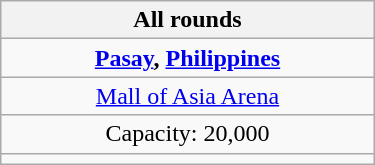<table class=wikitable style=text-align:center width=250>
<tr>
<th>All rounds</th>
</tr>
<tr>
<td><strong> <a href='#'>Pasay</a>, <a href='#'>Philippines</a></strong></td>
</tr>
<tr>
<td><a href='#'>Mall of Asia Arena</a></td>
</tr>
<tr>
<td>Capacity: 20,000</td>
</tr>
<tr>
<td></td>
</tr>
</table>
